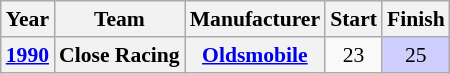<table class="wikitable" style="font-size: 90%;">
<tr>
<th>Year</th>
<th>Team</th>
<th>Manufacturer</th>
<th>Start</th>
<th>Finish</th>
</tr>
<tr>
<th><a href='#'>1990</a></th>
<th>Close Racing</th>
<th><a href='#'>Oldsmobile</a></th>
<td align=center>23</td>
<td align=center style="background:#CFCFFF;">25</td>
</tr>
</table>
